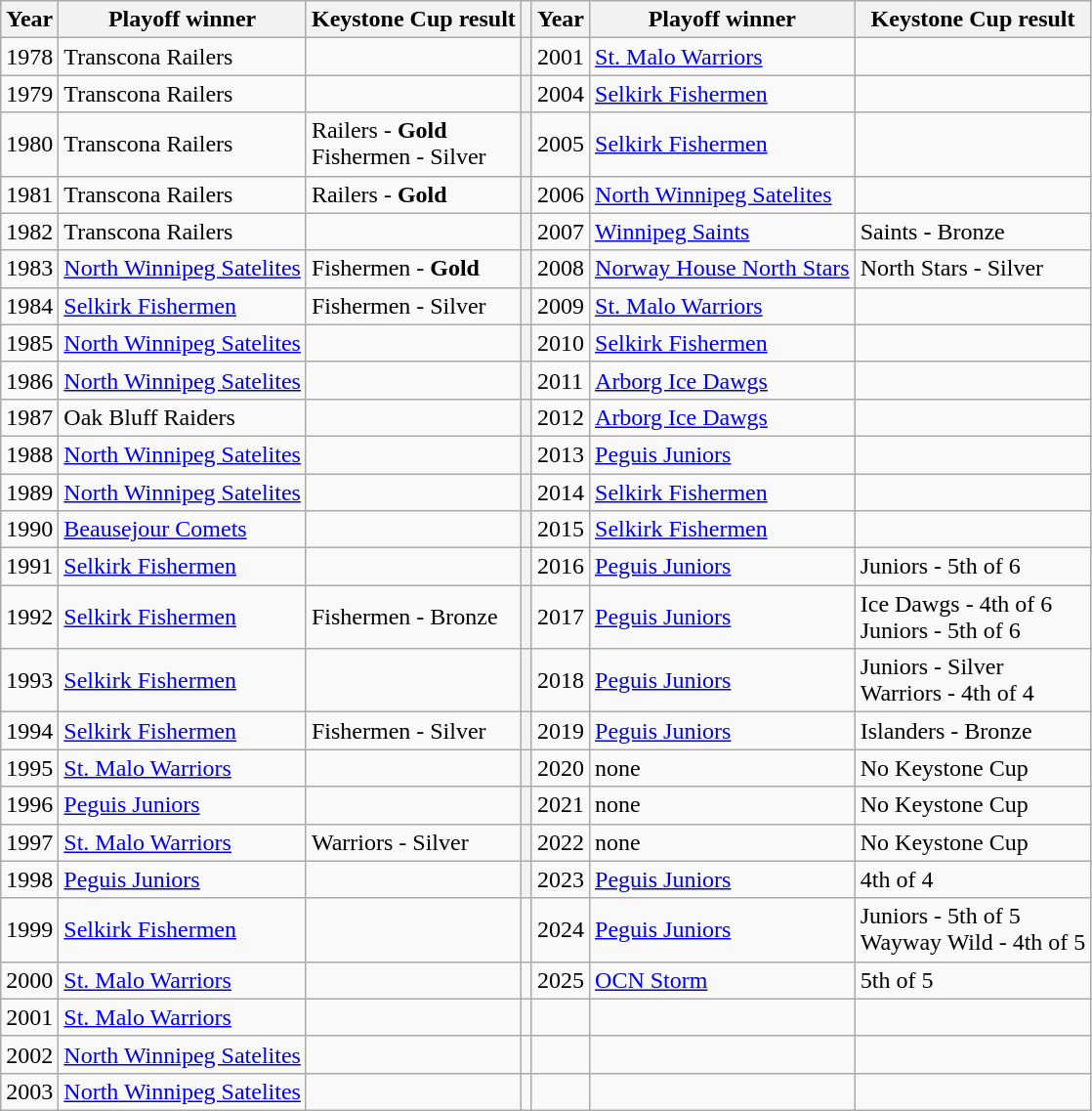<table class="wikitable">
<tr>
<th>Year</th>
<th>Playoff winner</th>
<th>Keystone Cup result</th>
<th></th>
<th>Year</th>
<th>Playoff winner</th>
<th>Keystone Cup result</th>
</tr>
<tr>
<td>1978</td>
<td>Transcona Railers</td>
<td></td>
<th></th>
<td>2001</td>
<td><a href='#'>St. Malo Warriors</a></td>
<td></td>
</tr>
<tr>
<td>1979</td>
<td>Transcona Railers</td>
<td></td>
<th></th>
<td>2004</td>
<td><a href='#'>Selkirk Fishermen</a></td>
<td></td>
</tr>
<tr>
<td>1980</td>
<td>Transcona Railers</td>
<td>Railers - <strong>Gold</strong><br>Fishermen - Silver</td>
<th></th>
<td>2005</td>
<td><a href='#'>Selkirk Fishermen</a></td>
<td></td>
</tr>
<tr>
<td>1981</td>
<td>Transcona Railers</td>
<td>Railers - <strong>Gold</strong></td>
<th></th>
<td>2006</td>
<td><a href='#'>North Winnipeg Satelites</a></td>
<td></td>
</tr>
<tr>
<td>1982</td>
<td>Transcona Railers</td>
<td></td>
<th></th>
<td>2007</td>
<td><a href='#'>Winnipeg Saints</a></td>
<td>Saints - Bronze</td>
</tr>
<tr>
<td>1983</td>
<td><a href='#'>North Winnipeg Satelites</a></td>
<td>Fishermen - <strong>Gold</strong></td>
<th></th>
<td>2008</td>
<td><a href='#'>Norway House North Stars</a></td>
<td>North Stars - Silver</td>
</tr>
<tr>
<td>1984</td>
<td><a href='#'>Selkirk Fishermen</a></td>
<td>Fishermen - Silver</td>
<th></th>
<td>2009</td>
<td><a href='#'>St. Malo Warriors</a></td>
<td></td>
</tr>
<tr>
<td>1985</td>
<td><a href='#'>North Winnipeg Satelites</a></td>
<td></td>
<th></th>
<td>2010</td>
<td><a href='#'>Selkirk Fishermen</a></td>
<td></td>
</tr>
<tr>
<td>1986</td>
<td><a href='#'>North Winnipeg Satelites</a></td>
<td></td>
<th></th>
<td>2011</td>
<td><a href='#'>Arborg Ice Dawgs</a></td>
<td></td>
</tr>
<tr>
<td>1987</td>
<td>Oak Bluff Raiders</td>
<td></td>
<th></th>
<td>2012</td>
<td><a href='#'>Arborg Ice Dawgs</a></td>
<td></td>
</tr>
<tr>
<td>1988</td>
<td><a href='#'>North Winnipeg Satelites</a></td>
<td></td>
<th></th>
<td>2013</td>
<td><a href='#'>Peguis Juniors</a></td>
<td></td>
</tr>
<tr>
<td>1989</td>
<td><a href='#'>North Winnipeg Satelites</a></td>
<td></td>
<th></th>
<td>2014</td>
<td><a href='#'>Selkirk Fishermen</a></td>
<td></td>
</tr>
<tr>
<td>1990</td>
<td><a href='#'>Beausejour Comets</a></td>
<td></td>
<th></th>
<td>2015</td>
<td><a href='#'>Selkirk Fishermen</a></td>
<td></td>
</tr>
<tr>
<td>1991</td>
<td><a href='#'>Selkirk Fishermen</a></td>
<td></td>
<th></th>
<td>2016</td>
<td><a href='#'>Peguis Juniors</a></td>
<td>Juniors - 5th of 6</td>
</tr>
<tr>
<td>1992</td>
<td><a href='#'>Selkirk Fishermen</a></td>
<td>Fishermen - Bronze</td>
<th></th>
<td>2017</td>
<td><a href='#'>Peguis Juniors</a></td>
<td>Ice Dawgs - 4th of 6<br>Juniors - 5th of 6</td>
</tr>
<tr>
<td>1993</td>
<td><a href='#'>Selkirk Fishermen</a></td>
<td></td>
<th></th>
<td>2018</td>
<td><a href='#'>Peguis Juniors</a></td>
<td>Juniors - Silver<br>Warriors - 4th of 4</td>
</tr>
<tr>
<td>1994</td>
<td><a href='#'>Selkirk Fishermen</a></td>
<td>Fishermen - Silver</td>
<th></th>
<td>2019</td>
<td><a href='#'>Peguis Juniors</a></td>
<td>Islanders - Bronze</td>
</tr>
<tr>
<td>1995</td>
<td><a href='#'>St. Malo Warriors</a></td>
<td></td>
<th></th>
<td>2020</td>
<td>none</td>
<td>No Keystone Cup</td>
</tr>
<tr>
<td>1996</td>
<td><a href='#'>Peguis Juniors</a></td>
<td></td>
<th></th>
<td>2021</td>
<td>none</td>
<td>No Keystone Cup</td>
</tr>
<tr>
<td>1997</td>
<td><a href='#'>St. Malo Warriors</a></td>
<td>Warriors - Silver</td>
<th></th>
<td>2022</td>
<td>none</td>
<td>No Keystone Cup</td>
</tr>
<tr>
<td>1998</td>
<td><a href='#'>Peguis Juniors</a></td>
<td></td>
<th></th>
<td>2023</td>
<td><a href='#'>Peguis Juniors</a></td>
<td>4th of 4</td>
</tr>
<tr>
<td>1999</td>
<td><a href='#'>Selkirk Fishermen</a></td>
<td></td>
<td></td>
<td>2024</td>
<td><a href='#'>Peguis Juniors</a></td>
<td>Juniors - 5th of 5<br>Wayway Wild - 4th of 5</td>
</tr>
<tr>
<td>2000</td>
<td><a href='#'>St. Malo Warriors</a></td>
<td></td>
<td></td>
<td>2025</td>
<td><a href='#'>OCN Storm</a></td>
<td>5th of 5</td>
</tr>
<tr>
<td>2001</td>
<td><a href='#'>St. Malo Warriors</a></td>
<td></td>
<td></td>
<td></td>
<td></td>
<td></td>
</tr>
<tr>
<td>2002</td>
<td><a href='#'>North Winnipeg Satelites</a></td>
<td></td>
<td></td>
<td></td>
<td></td>
<td></td>
</tr>
<tr>
<td>2003</td>
<td><a href='#'>North Winnipeg Satelites</a></td>
<td></td>
<td></td>
<td></td>
<td></td>
<td></td>
</tr>
</table>
